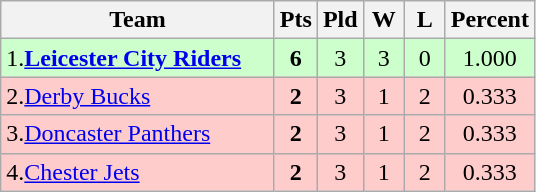<table class="wikitable" style="text-align: center;">
<tr>
<th width="175">Team</th>
<th width="20" abbr="Points">Pts</th>
<th width="20" abbr="Played">Pld</th>
<th width="20" abbr="Won">W</th>
<th width="20" abbr="Lost">L</th>
<th width="20" abbr="Percentage">Percent</th>
</tr>
<tr style="background: #ccffcc;">
<td style="text-align:left;">1.<strong><a href='#'>Leicester City Riders</a></strong></td>
<td><strong>6</strong></td>
<td>3</td>
<td>3</td>
<td>0</td>
<td>1.000</td>
</tr>
<tr style="background: #ffcccc;">
<td style="text-align:left;">2.<a href='#'>Derby Bucks</a></td>
<td><strong>2</strong></td>
<td>3</td>
<td>1</td>
<td>2</td>
<td>0.333</td>
</tr>
<tr style="background: #ffcccc;">
<td style="text-align:left;">3.<a href='#'>Doncaster Panthers</a></td>
<td><strong>2</strong></td>
<td>3</td>
<td>1</td>
<td>2</td>
<td>0.333</td>
</tr>
<tr style="background: #ffcccc;">
<td style="text-align:left;">4.<a href='#'>Chester Jets</a></td>
<td><strong>2</strong></td>
<td>3</td>
<td>1</td>
<td>2</td>
<td>0.333</td>
</tr>
</table>
